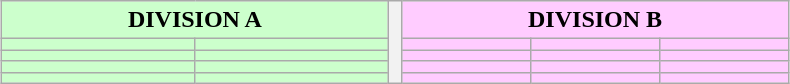<table class="wikitable"  style="text-align:center; margin:1em auto;">
<tr>
<th colspan="2" style="width:250px; background:#cfc;">DIVISION A</th>
<th style="width:2px;;" rowspan="5"></th>
<th colspan="3" style="width:250px; background:#fcf;">DIVISION B</th>
</tr>
<tr>
<td style="text-align:left; background:#cfc;"></td>
<td style="text-align:left; background:#cfc;"></td>
<td style="text-align:left; background:#fcf;"></td>
<td style="text-align:left; background:#fcf;"></td>
<td style="text-align:left; background:#fcf;"></td>
</tr>
<tr>
<td style="text-align:left; background:#cfc;"></td>
<td style="text-align:left; background:#cfc;"></td>
<td style="text-align:left; background:#fcf;"></td>
<td style="text-align:left; background:#fcf;"></td>
<td style="text-align:left; background:#fcf;"></td>
</tr>
<tr>
<td style="text-align:left; background:#cfc;"></td>
<td style="text-align:left; background:#cfc;"></td>
<td style="text-align:left; background:#fcf;"></td>
<td style="text-align:left; background:#fcf;"></td>
<td style="text-align:left; background:#fcf;"></td>
</tr>
<tr>
<td style="text-align:left; background:#cfc;"></td>
<td style="text-align:left; background:#cfc;"></td>
<td style="text-align:left; background:#fcf;"></td>
<td style="text-align:left; background:#fcf;"></td>
<td style="text-align:left; background:#fcf;"></td>
</tr>
</table>
